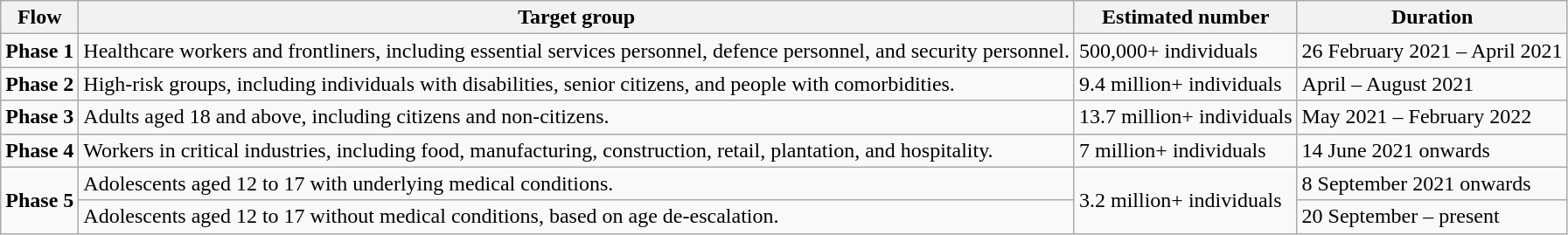<table class="wikitable" ;>
<tr>
<th>Flow</th>
<th>Target group</th>
<th>Estimated number</th>
<th>Duration</th>
</tr>
<tr>
<td><strong>Phase 1</strong></td>
<td>Healthcare workers and frontliners, including essential services personnel, defence personnel, and security personnel.</td>
<td>500,000+ individuals</td>
<td>26 February 2021 – April 2021</td>
</tr>
<tr>
<td><strong>Phase 2</strong></td>
<td>High-risk groups, including individuals with disabilities, senior citizens, and people with comorbidities.</td>
<td>9.4 million+ individuals</td>
<td>April – August 2021</td>
</tr>
<tr>
<td><strong>Phase 3</strong></td>
<td>Adults aged 18 and above, including citizens and non-citizens.</td>
<td>13.7 million+ individuals</td>
<td>May 2021 – February 2022</td>
</tr>
<tr>
<td><strong>Phase 4</strong></td>
<td>Workers in critical industries, including food, manufacturing, construction, retail, plantation, and hospitality.</td>
<td>7 million+ individuals</td>
<td>14 June 2021 onwards</td>
</tr>
<tr>
<td rowspan="2"><strong>Phase 5</strong></td>
<td>Adolescents aged 12 to 17 with underlying medical conditions.</td>
<td rowspan="2">3.2 million+ individuals</td>
<td>8 September 2021 onwards</td>
</tr>
<tr>
<td>Adolescents aged 12 to 17 without medical conditions, based on age de-escalation.</td>
<td>20 September – present</td>
</tr>
</table>
